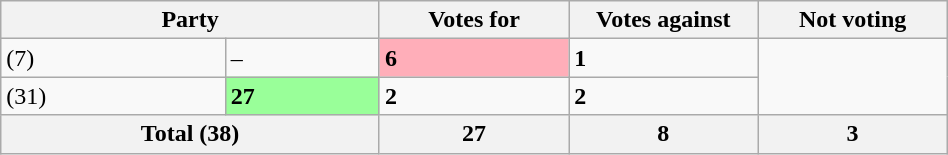<table class="wikitable" style="width:50%;">
<tr>
<th colspan="2">Party</th>
<th style="width:20%;">Votes for</th>
<th style="width:20%;">Votes against</th>
<th style="width:20%;">Not voting</th>
</tr>
<tr>
<td> (7)</td>
<td>–</td>
<td style="background-color:#ffaeb9;"><strong>6</strong></td>
<td><strong>1</strong></td>
</tr>
<tr>
<td> (31)</td>
<td style="background-color:#9f9;"><strong>27</strong></td>
<td><strong>2</strong></td>
<td><strong>2</strong></td>
</tr>
<tr>
<th colspan="2">Total (38)</th>
<th>27</th>
<th>8</th>
<th>3</th>
</tr>
</table>
